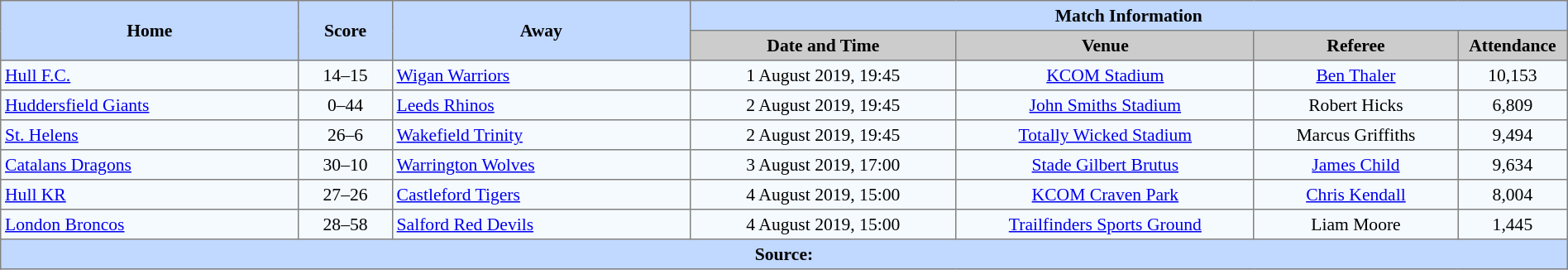<table border="1" style="border-collapse:collapse; font-size:90%; text-align:center;" cellpadding="3" cellspacing="0" width="100%">
<tr bgcolor="#C1D8FF">
<th rowspan="2" width="19%">Home</th>
<th rowspan="2" width="6%">Score</th>
<th rowspan="2" width="19%">Away</th>
<th colspan="4">Match Information</th>
</tr>
<tr bgcolor="#CCCCCC">
<th width="17%">Date and Time</th>
<th width="19%">Venue</th>
<th width="13%">Referee</th>
<th width="7%">Attendance</th>
</tr>
<tr bgcolor="#F5FAFF">
<td align="left"> <a href='#'>Hull F.C.</a></td>
<td>14–15</td>
<td align="left"> <a href='#'>Wigan Warriors</a></td>
<td>1 August 2019, 19:45</td>
<td><a href='#'>KCOM Stadium</a></td>
<td><a href='#'>Ben Thaler</a></td>
<td>10,153</td>
</tr>
<tr bgcolor="#F5FAFF">
<td align="left"> <a href='#'>Huddersfield Giants</a></td>
<td>0–44</td>
<td align="left"> <a href='#'>Leeds Rhinos</a></td>
<td>2 August 2019, 19:45</td>
<td><a href='#'>John Smiths Stadium</a></td>
<td>Robert Hicks</td>
<td>6,809</td>
</tr>
<tr bgcolor="#F5FAFF">
<td align="left"> <a href='#'>St. Helens</a></td>
<td>26–6</td>
<td align="left"> <a href='#'>Wakefield Trinity</a></td>
<td>2 August 2019, 19:45</td>
<td><a href='#'>Totally Wicked Stadium</a></td>
<td>Marcus Griffiths</td>
<td>9,494</td>
</tr>
<tr bgcolor="#F5FAFF">
<td align="left"> <a href='#'>Catalans Dragons</a></td>
<td>30–10</td>
<td align="left"> <a href='#'>Warrington Wolves</a></td>
<td>3 August 2019, 17:00</td>
<td><a href='#'>Stade Gilbert Brutus</a></td>
<td><a href='#'>James Child</a></td>
<td>9,634</td>
</tr>
<tr bgcolor="#F5FAFF">
<td align="left"> <a href='#'>Hull KR</a></td>
<td>27–26</td>
<td align="left"> <a href='#'>Castleford Tigers</a></td>
<td>4 August 2019, 15:00</td>
<td><a href='#'>KCOM Craven Park</a></td>
<td><a href='#'>Chris Kendall</a></td>
<td>8,004</td>
</tr>
<tr bgcolor="#F5FAFF">
<td align="left"> <a href='#'>London Broncos</a></td>
<td>28–58</td>
<td align="left"> <a href='#'>Salford Red Devils</a></td>
<td>4 August 2019, 15:00</td>
<td><a href='#'>Trailfinders Sports Ground</a></td>
<td>Liam Moore</td>
<td>1,445</td>
</tr>
<tr style="background:#c1d8ff;">
<th colspan="7">Source:</th>
</tr>
</table>
